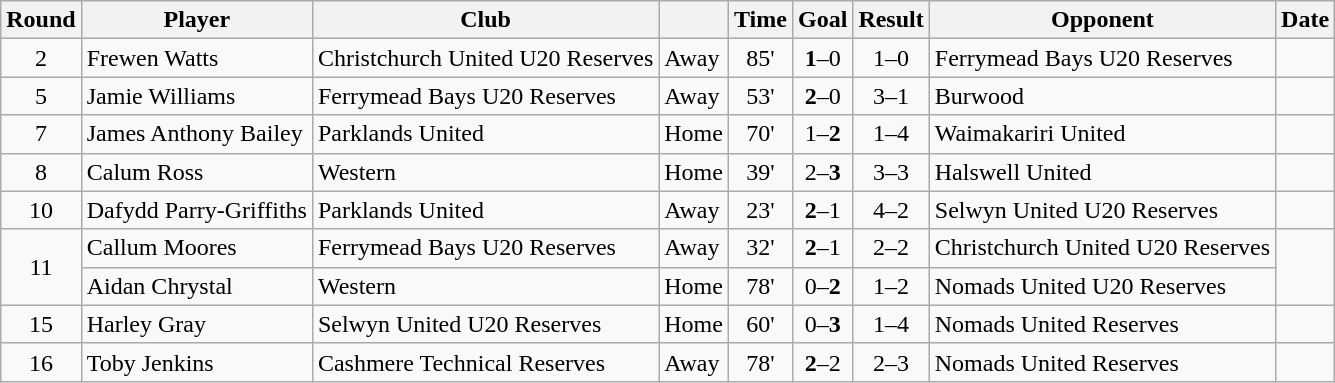<table class="wikitable">
<tr>
<th>Round</th>
<th>Player</th>
<th>Club</th>
<th></th>
<th>Time</th>
<th class="unsortable">Goal</th>
<th class="unsortable">Result</th>
<th>Opponent</th>
<th>Date</th>
</tr>
<tr>
<td align=center>2</td>
<td>Frewen Watts</td>
<td>Christchurch United U20 Reserves</td>
<td>Away</td>
<td align=center>85'</td>
<td align=center><strong>1</strong>–0</td>
<td align=center>1–0</td>
<td>Ferrymead Bays U20 Reserves</td>
<td></td>
</tr>
<tr>
<td align=center>5</td>
<td>Jamie Williams</td>
<td>Ferrymead Bays U20 Reserves</td>
<td>Away</td>
<td align=center>53'</td>
<td align=center><strong>2</strong>–0</td>
<td align=center>3–1</td>
<td>Burwood</td>
<td></td>
</tr>
<tr>
<td align=center>7</td>
<td>James Anthony Bailey</td>
<td>Parklands United</td>
<td>Home</td>
<td align=center>70'</td>
<td align=center>1–<strong>2</strong></td>
<td align=center>1–4</td>
<td>Waimakariri United</td>
<td></td>
</tr>
<tr>
<td align=center>8</td>
<td>Calum Ross</td>
<td>Western</td>
<td>Home</td>
<td align=center>39'</td>
<td align=center>2–<strong>3</strong></td>
<td align=center>3–3</td>
<td>Halswell United</td>
<td></td>
</tr>
<tr>
<td align=center>10</td>
<td>Dafydd Parry-Griffiths</td>
<td>Parklands United</td>
<td>Away</td>
<td align=center>23'</td>
<td align=center><strong>2</strong>–1</td>
<td align=center>4–2</td>
<td>Selwyn United U20 Reserves</td>
<td></td>
</tr>
<tr>
<td align=center rowspan=2>11</td>
<td>Callum Moores</td>
<td>Ferrymead Bays U20 Reserves</td>
<td>Away</td>
<td align=center>32'</td>
<td align=center><strong>2</strong>–1</td>
<td align=center>2–2</td>
<td>Christchurch United U20 Reserves</td>
<td rowspan=2></td>
</tr>
<tr>
<td>Aidan Chrystal</td>
<td>Western</td>
<td>Home</td>
<td align=center>78'</td>
<td align=center>0–<strong>2</strong></td>
<td align=center>1–2</td>
<td>Nomads United U20 Reserves</td>
</tr>
<tr>
<td align=center>15</td>
<td>Harley Gray</td>
<td>Selwyn United U20 Reserves</td>
<td>Home</td>
<td align=center>60'</td>
<td align=center>0–<strong>3</strong></td>
<td align=center>1–4</td>
<td>Nomads United Reserves</td>
<td></td>
</tr>
<tr>
<td align=center>16</td>
<td>Toby Jenkins</td>
<td>Cashmere Technical Reserves</td>
<td>Away</td>
<td align=center>78'</td>
<td align=center><strong>2</strong>–2</td>
<td align=center>2–3</td>
<td>Nomads United Reserves</td>
<td></td>
</tr>
</table>
